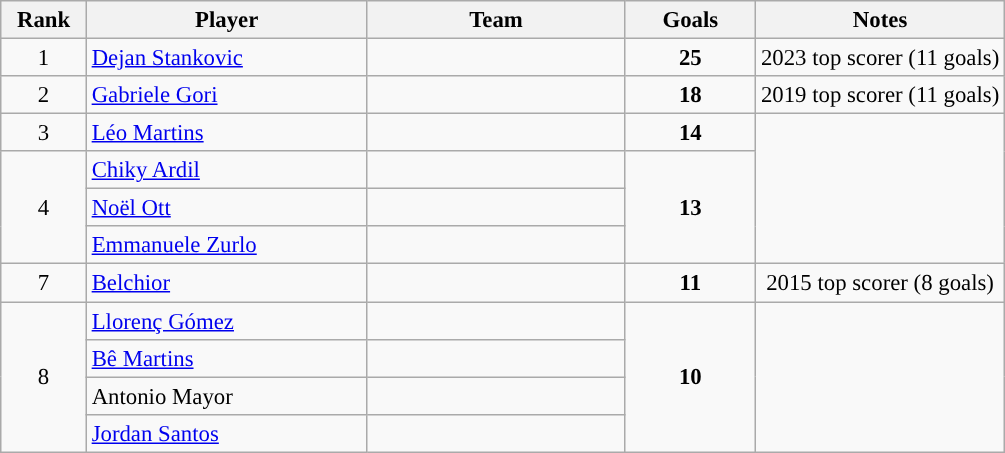<table class="wikitable" style="text-align:center; font-size: 95%">
<tr>
<th width=50>Rank</th>
<th width=180>Player</th>
<th width=165>Team</th>
<th width=80>Goals</th>
<th>Notes</th>
</tr>
<tr>
<td>1</td>
<td style="text-align:left"><a href='#'>Dejan Stankovic</a></td>
<td style="text-align:left"></td>
<td><strong>25</strong></td>
<td>2023 top scorer (11 goals)</td>
</tr>
<tr>
<td>2</td>
<td style="text-align:left"><a href='#'>Gabriele Gori</a></td>
<td style="text-align:left"></td>
<td><strong>18</strong></td>
<td>2019 top scorer (11 goals)</td>
</tr>
<tr>
<td>3</td>
<td style="text-align:left"><a href='#'>Léo Martins</a></td>
<td style="text-align:left"></td>
<td><strong>14</strong></td>
</tr>
<tr>
<td rowspan=3>4</td>
<td style="text-align:left"><a href='#'>Chiky Ardil</a></td>
<td style="text-align:left"></td>
<td rowspan=3><strong>13</strong></td>
</tr>
<tr>
<td style="text-align:left"><a href='#'>Noël Ott</a></td>
<td style="text-align:left"></td>
</tr>
<tr>
<td style="text-align:left"><a href='#'>Emmanuele Zurlo</a></td>
<td style="text-align:left"></td>
</tr>
<tr>
<td>7</td>
<td style="text-align:left"><a href='#'>Belchior</a></td>
<td style="text-align:left"></td>
<td><strong>11</strong></td>
<td>2015 top scorer (8 goals)</td>
</tr>
<tr>
<td rowspan=4>8</td>
<td style="text-align:left"><a href='#'>Llorenç Gómez</a></td>
<td style="text-align:left"></td>
<td rowspan=4><strong>10</strong></td>
</tr>
<tr>
<td style="text-align:left"><a href='#'>Bê Martins</a></td>
<td style="text-align:left"></td>
</tr>
<tr>
<td style="text-align:left">Antonio Mayor</td>
<td style="text-align:left"></td>
</tr>
<tr>
<td style="text-align:left"><a href='#'>Jordan Santos</a></td>
<td style="text-align:left"></td>
</tr>
</table>
